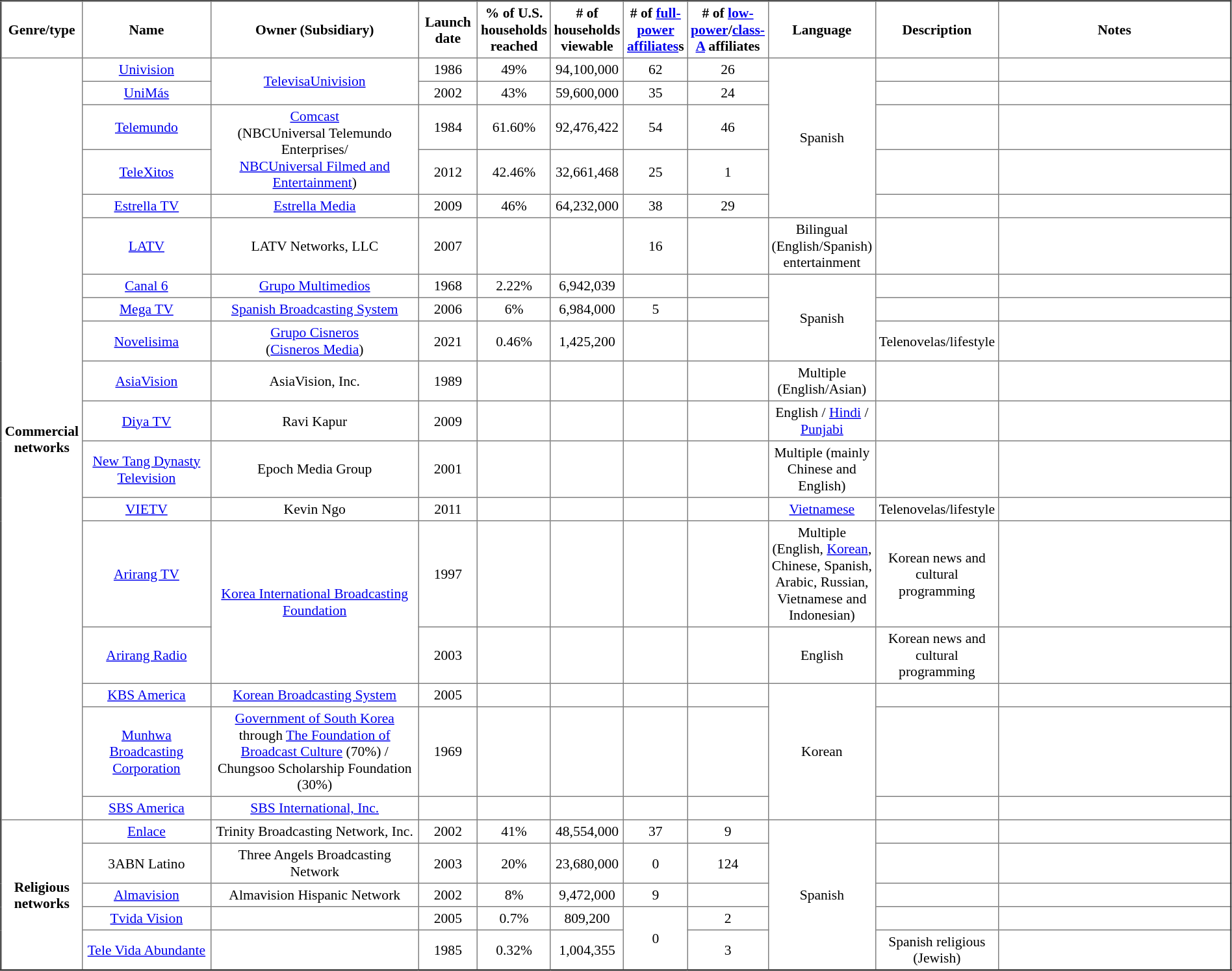<table class="toccolours sortable" border="2" cellpadding="3" style="border-collapse:collapse; font-size:90%; text-align:center; width:100%;">
<tr>
<th style="width:5%;">Genre/type</th>
<th style="width:12%;">Name</th>
<th style="width:20%;">Owner (Subsidiary)</th>
<th style="width:5%;">Launch date</th>
<th style="width:5%;">% of U.S. households reached</th>
<th style="width:5%;"># of households viewable</th>
<th style="width:5%;"># of <a href='#'>full-power</a> <a href='#'>affiliates</a>s</th>
<th style="width:5%;"># of <a href='#'>low-power</a>/<a href='#'>class-A</a> affiliates</th>
<th style="width:5%;">Language</th>
<th style="width:8%;">Description</th>
<th style="width:25%;">Notes</th>
</tr>
<tr>
<th rowspan="18">Commercial networks</th>
<td><a href='#'>Univision</a></td>
<td rowspan="2"><a href='#'>TelevisaUnivision</a></td>
<td>1986</td>
<td>49%</td>
<td>94,100,000</td>
<td>62</td>
<td>26</td>
<td rowspan="5">Spanish</td>
<td></td>
<td></td>
</tr>
<tr>
<td><a href='#'>UniMás</a></td>
<td>2002</td>
<td>43%</td>
<td>59,600,000</td>
<td>35</td>
<td>24</td>
<td></td>
<td></td>
</tr>
<tr>
<td><a href='#'>Telemundo</a></td>
<td rowspan="2"><a href='#'>Comcast</a><br>(NBCUniversal Telemundo Enterprises/<br><a href='#'>NBCUniversal Filmed and Entertainment</a>)</td>
<td>1984</td>
<td>61.60%</td>
<td>92,476,422</td>
<td>54</td>
<td>46</td>
<td></td>
<td></td>
</tr>
<tr>
<td><a href='#'>TeleXitos</a></td>
<td>2012</td>
<td>42.46%</td>
<td>32,661,468</td>
<td>25</td>
<td>1</td>
<td></td>
<td></td>
</tr>
<tr>
<td><a href='#'>Estrella TV</a></td>
<td><a href='#'>Estrella Media</a></td>
<td>2009</td>
<td>46%</td>
<td>64,232,000</td>
<td>38</td>
<td>29</td>
<td></td>
<td></td>
</tr>
<tr>
<td><a href='#'>LATV</a></td>
<td>LATV Networks, LLC</td>
<td>2007</td>
<td></td>
<td></td>
<td>16</td>
<td></td>
<td>Bilingual (English/Spanish) entertainment</td>
<td></td>
<td></td>
</tr>
<tr>
<td><a href='#'>Canal 6</a></td>
<td><a href='#'>Grupo Multimedios</a></td>
<td>1968</td>
<td>2.22%</td>
<td>6,942,039</td>
<td></td>
<td></td>
<td rowspan="3">Spanish</td>
<td></td>
<td></td>
</tr>
<tr>
<td><a href='#'>Mega TV</a></td>
<td><a href='#'>Spanish Broadcasting System</a></td>
<td>2006</td>
<td>6%</td>
<td>6,984,000</td>
<td>5</td>
<td></td>
<td></td>
<td></td>
</tr>
<tr>
<td><a href='#'>Novelisima</a></td>
<td><a href='#'>Grupo Cisneros</a><br>(<a href='#'>Cisneros Media</a>)</td>
<td>2021</td>
<td>0.46%</td>
<td>1,425,200</td>
<td></td>
<td></td>
<td>Telenovelas/lifestyle</td>
<td></td>
</tr>
<tr>
<td><a href='#'>AsiaVision</a></td>
<td>AsiaVision, Inc.</td>
<td>1989</td>
<td></td>
<td></td>
<td></td>
<td></td>
<td>Multiple (English/Asian)</td>
<td></td>
<td></td>
</tr>
<tr>
<td><a href='#'>Diya TV</a></td>
<td>Ravi Kapur</td>
<td>2009</td>
<td></td>
<td></td>
<td></td>
<td></td>
<td>English / <a href='#'>Hindi</a> / <a href='#'>Punjabi</a></td>
<td></td>
<td></td>
</tr>
<tr>
<td><a href='#'>New Tang Dynasty Television</a></td>
<td>Epoch Media Group</td>
<td>2001</td>
<td></td>
<td></td>
<td></td>
<td></td>
<td>Multiple (mainly Chinese and English)</td>
<td></td>
<td></td>
</tr>
<tr>
<td><a href='#'>VIETV</a></td>
<td>Kevin Ngo</td>
<td>2011</td>
<td></td>
<td></td>
<td></td>
<td></td>
<td><a href='#'>Vietnamese</a></td>
<td>Telenovelas/lifestyle</td>
<td></td>
</tr>
<tr>
<td><a href='#'>Arirang TV</a></td>
<td rowspan="2"><a href='#'>Korea International Broadcasting Foundation</a></td>
<td>1997</td>
<td></td>
<td></td>
<td></td>
<td></td>
<td>Multiple (English, <a href='#'>Korean</a>, Chinese, Spanish, Arabic, Russian, Vietnamese and Indonesian)</td>
<td>Korean news and cultural programming</td>
<td></td>
</tr>
<tr>
<td><a href='#'>Arirang Radio</a></td>
<td>2003</td>
<td></td>
<td></td>
<td></td>
<td></td>
<td>English</td>
<td>Korean news and cultural programming</td>
<td></td>
</tr>
<tr>
<td><a href='#'>KBS America</a></td>
<td><a href='#'>Korean Broadcasting System</a></td>
<td>2005</td>
<td></td>
<td></td>
<td></td>
<td></td>
<td rowspan="3">Korean</td>
<td></td>
<td></td>
</tr>
<tr>
<td><a href='#'>Munhwa Broadcasting Corporation</a></td>
<td><a href='#'>Government of South Korea</a> through <a href='#'>The Foundation of Broadcast Culture</a> (70%) /<br>Chungsoo Scholarship Foundation (30%)</td>
<td>1969</td>
<td></td>
<td></td>
<td></td>
<td></td>
<td></td>
<td></td>
</tr>
<tr>
<td><a href='#'>SBS America</a></td>
<td><a href='#'>SBS International, Inc.</a></td>
<td></td>
<td></td>
<td></td>
<td></td>
<td></td>
<td></td>
<td></td>
</tr>
<tr>
<th rowspan="5">Religious networks</th>
<td><a href='#'>Enlace</a></td>
<td>Trinity Broadcasting Network, Inc.</td>
<td>2002</td>
<td>41%</td>
<td>48,554,000</td>
<td>37</td>
<td>9</td>
<td rowspan="5">Spanish</td>
<td></td>
<td></td>
</tr>
<tr>
<td>3ABN Latino</td>
<td>Three Angels Broadcasting Network</td>
<td>2003</td>
<td>20%</td>
<td>23,680,000</td>
<td>0</td>
<td>124</td>
<td></td>
<td></td>
</tr>
<tr>
<td><a href='#'>Almavision</a></td>
<td>Almavision Hispanic Network</td>
<td>2002</td>
<td>8%</td>
<td>9,472,000</td>
<td>9</td>
<td></td>
<td></td>
<td></td>
</tr>
<tr>
<td><a href='#'>Tvida Vision</a></td>
<td></td>
<td>2005</td>
<td>0.7%</td>
<td>809,200</td>
<td rowspan="2">0</td>
<td>2</td>
<td></td>
<td></td>
</tr>
<tr>
<td><a href='#'>Tele Vida Abundante</a></td>
<td></td>
<td>1985</td>
<td>0.32%</td>
<td>1,004,355</td>
<td>3</td>
<td>Spanish religious (Jewish)</td>
<td></td>
</tr>
<tr>
</tr>
</table>
